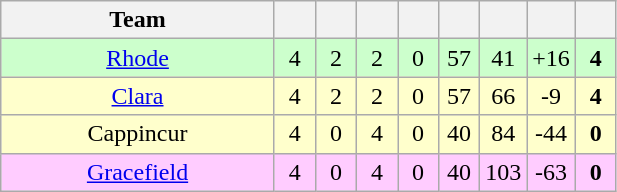<table class="wikitable" style="text-align:center">
<tr>
<th style="width:175px;">Team</th>
<th width="20"></th>
<th width="20"></th>
<th width="20"></th>
<th width="20"></th>
<th width="20"></th>
<th width="20"></th>
<th width="20"></th>
<th width="20"></th>
</tr>
<tr style="background:#cfc;">
<td><a href='#'>Rhode</a></td>
<td>4</td>
<td>2</td>
<td>2</td>
<td>0</td>
<td>57</td>
<td>41</td>
<td>+16</td>
<td><strong>4</strong></td>
</tr>
<tr style="background:#ffffcc;">
<td><a href='#'>Clara</a></td>
<td>4</td>
<td>2</td>
<td>2</td>
<td>0</td>
<td>57</td>
<td>66</td>
<td>-9</td>
<td><strong>4</strong></td>
</tr>
<tr style="background:#ffffcc;">
<td>Cappincur</td>
<td>4</td>
<td>0</td>
<td>4</td>
<td>0</td>
<td>40</td>
<td>84</td>
<td>-44</td>
<td><strong>0</strong></td>
</tr>
<tr style="background:#fcf;">
<td><a href='#'>Gracefield</a></td>
<td>4</td>
<td>0</td>
<td>4</td>
<td>0</td>
<td>40</td>
<td>103</td>
<td>-63</td>
<td><strong>0</strong></td>
</tr>
</table>
